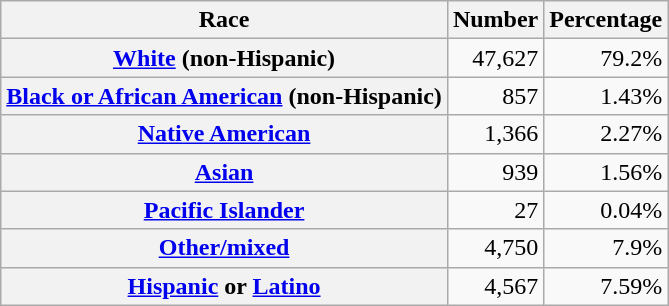<table class="wikitable" style="text-align:right">
<tr>
<th scope="col">Race</th>
<th scope="col">Number</th>
<th scope="col">Percentage</th>
</tr>
<tr>
<th scope="row"><a href='#'>White</a> (non-Hispanic)</th>
<td>47,627</td>
<td>79.2%</td>
</tr>
<tr>
<th scope="row"><a href='#'>Black or African American</a> (non-Hispanic)</th>
<td>857</td>
<td>1.43%</td>
</tr>
<tr>
<th scope="row"><a href='#'>Native American</a></th>
<td>1,366</td>
<td>2.27%</td>
</tr>
<tr>
<th scope="row"><a href='#'>Asian</a></th>
<td>939</td>
<td>1.56%</td>
</tr>
<tr>
<th scope="row"><a href='#'>Pacific Islander</a></th>
<td>27</td>
<td>0.04%</td>
</tr>
<tr>
<th scope="row"><a href='#'>Other/mixed</a></th>
<td>4,750</td>
<td>7.9%</td>
</tr>
<tr>
<th scope="row"><a href='#'>Hispanic</a> or <a href='#'>Latino</a></th>
<td>4,567</td>
<td>7.59%</td>
</tr>
</table>
